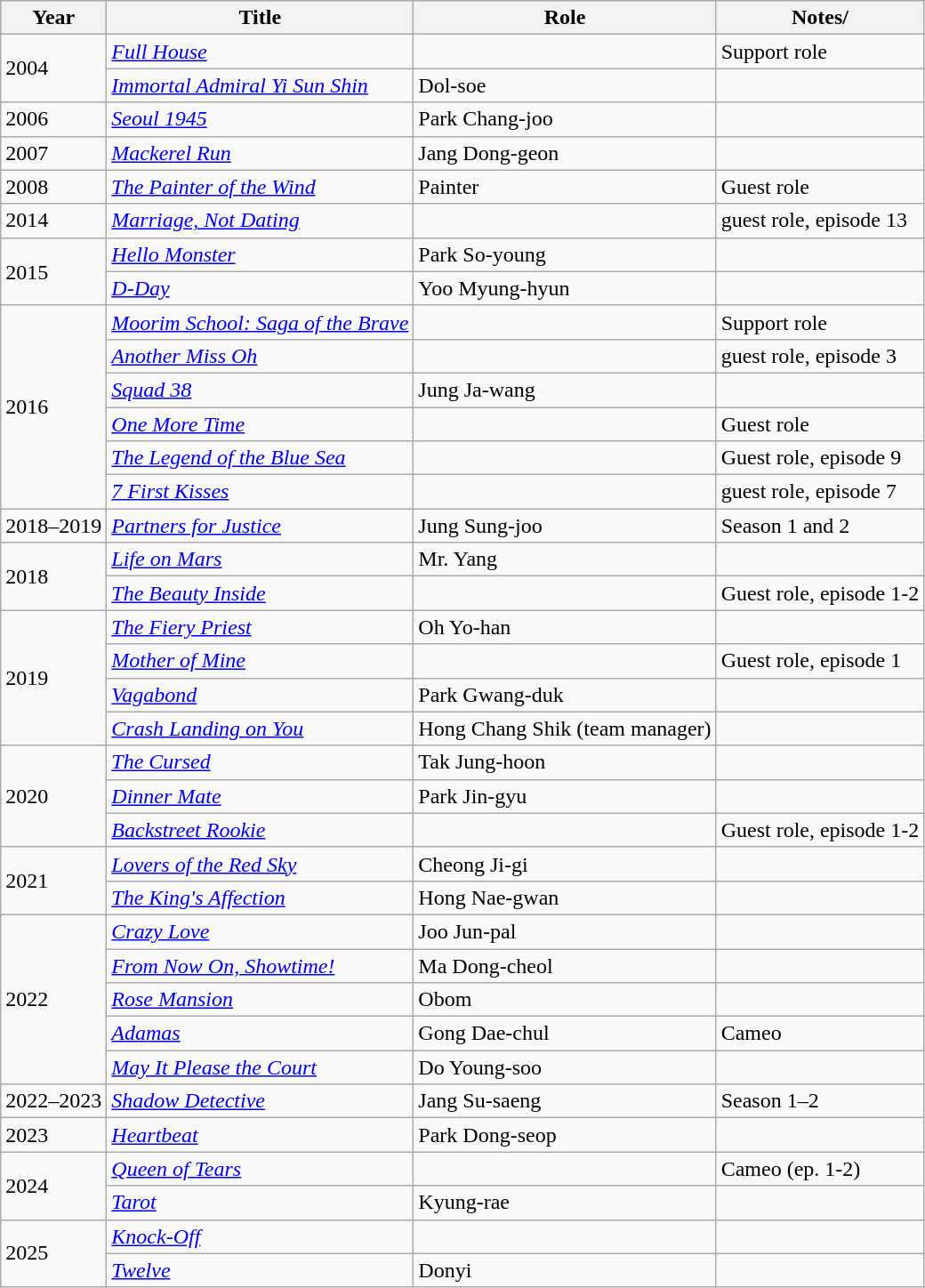<table class="wikitable sortable">
<tr>
<th>Year</th>
<th>Title</th>
<th>Role</th>
<th>Notes/</th>
</tr>
<tr>
<td rowspan="2">2004</td>
<td><em><a href='#'>Full House</a></em></td>
<td></td>
<td>Support role</td>
</tr>
<tr>
<td><em><a href='#'>Immortal Admiral Yi Sun Shin</a></em></td>
<td>Dol-soe</td>
<td></td>
</tr>
<tr>
<td>2006</td>
<td><em><a href='#'>Seoul 1945</a></em></td>
<td>Park Chang-joo</td>
<td></td>
</tr>
<tr>
<td>2007</td>
<td><em><a href='#'>Mackerel Run</a></em></td>
<td>Jang Dong-geon</td>
<td></td>
</tr>
<tr>
<td>2008</td>
<td><em><a href='#'>The Painter of the Wind</a></em></td>
<td>Painter</td>
<td>Guest role</td>
</tr>
<tr>
<td>2014</td>
<td><em><a href='#'>Marriage, Not Dating</a></em></td>
<td></td>
<td>guest role, episode 13</td>
</tr>
<tr>
<td rowspan="2">2015</td>
<td><em><a href='#'>Hello Monster</a></em></td>
<td>Park So-young</td>
<td></td>
</tr>
<tr>
<td><em><a href='#'>D-Day</a></em></td>
<td>Yoo Myung-hyun</td>
<td></td>
</tr>
<tr>
<td rowspan="6">2016</td>
<td><em><a href='#'>Moorim School: Saga of the Brave</a></em></td>
<td></td>
<td>Support role</td>
</tr>
<tr>
<td><em><a href='#'>Another Miss Oh</a></em></td>
<td></td>
<td>guest role, episode 3</td>
</tr>
<tr>
<td><em><a href='#'>Squad 38</a></em></td>
<td>Jung Ja-wang</td>
<td></td>
</tr>
<tr>
<td><em><a href='#'>One More Time</a></em></td>
<td></td>
<td>Guest role</td>
</tr>
<tr>
<td><em><a href='#'>The Legend of the Blue Sea</a></em></td>
<td></td>
<td>Guest role, episode 9</td>
</tr>
<tr>
<td><em><a href='#'>7 First Kisses</a></em></td>
<td></td>
<td>guest role, episode 7</td>
</tr>
<tr>
<td>2018–2019</td>
<td><em><a href='#'>Partners for Justice</a></em></td>
<td>Jung Sung-joo</td>
<td>Season 1 and 2</td>
</tr>
<tr>
<td rowspan="2">2018</td>
<td><em><a href='#'>Life on Mars</a></em></td>
<td>Mr. Yang</td>
<td></td>
</tr>
<tr>
<td><em><a href='#'>The Beauty Inside</a></em></td>
<td></td>
<td>Guest role, episode 1-2</td>
</tr>
<tr>
<td rowspan="4">2019</td>
<td><em><a href='#'>The Fiery Priest</a></em></td>
<td>Oh Yo-han</td>
<td></td>
</tr>
<tr>
<td><em><a href='#'>Mother of Mine</a></em></td>
<td></td>
<td>Guest role, episode 1</td>
</tr>
<tr>
<td><em><a href='#'>Vagabond</a></em></td>
<td>Park Gwang-duk</td>
<td></td>
</tr>
<tr>
<td><em><a href='#'>Crash Landing on You</a></em></td>
<td>Hong Chang Shik (team manager)</td>
<td></td>
</tr>
<tr>
<td rowspan="3">2020</td>
<td><em><a href='#'>The Cursed</a></em></td>
<td>Tak Jung-hoon</td>
<td></td>
</tr>
<tr>
<td><em><a href='#'>Dinner Mate</a></em></td>
<td>Park Jin-gyu</td>
<td></td>
</tr>
<tr>
<td><em><a href='#'>Backstreet Rookie</a></em></td>
<td></td>
<td>Guest role, episode 1-2</td>
</tr>
<tr>
<td rowspan="2">2021</td>
<td><em><a href='#'>Lovers of the Red Sky</a></em></td>
<td>Cheong Ji-gi</td>
<td></td>
</tr>
<tr>
<td><em><a href='#'>The King's Affection</a></em></td>
<td>Hong Nae-gwan</td>
<td></td>
</tr>
<tr>
<td rowspan="5">2022</td>
<td><em><a href='#'>Crazy Love</a></em></td>
<td>Joo Jun-pal</td>
<td></td>
</tr>
<tr>
<td><em><a href='#'>From Now On, Showtime!</a></em></td>
<td>Ma Dong-cheol</td>
<td></td>
</tr>
<tr>
<td><em><a href='#'>Rose Mansion</a></em></td>
<td>Obom</td>
<td></td>
</tr>
<tr>
<td><em><a href='#'>Adamas</a></em></td>
<td>Gong Dae-chul</td>
<td>Cameo</td>
</tr>
<tr>
<td><em><a href='#'>May It Please the Court</a></em></td>
<td>Do Young-soo</td>
<td></td>
</tr>
<tr>
<td>2022–2023</td>
<td><em><a href='#'>Shadow Detective</a></em></td>
<td>Jang Su-saeng</td>
<td>Season 1–2</td>
</tr>
<tr>
<td>2023</td>
<td><em><a href='#'>Heartbeat</a></em></td>
<td>Park Dong-seop</td>
<td></td>
</tr>
<tr>
<td rowspan="2">2024</td>
<td><em><a href='#'>Queen of Tears</a></em></td>
<td></td>
<td>Cameo (ep. 1-2)</td>
</tr>
<tr>
<td><em><a href='#'>Tarot</a></em></td>
<td>Kyung-rae</td>
<td></td>
</tr>
<tr>
<td rowspan="2">2025</td>
<td><em><a href='#'>Knock-Off</a></em></td>
<td></td>
<td></td>
</tr>
<tr>
<td><em><a href='#'>Twelve</a></em></td>
<td>Donyi</td>
<td></td>
</tr>
</table>
